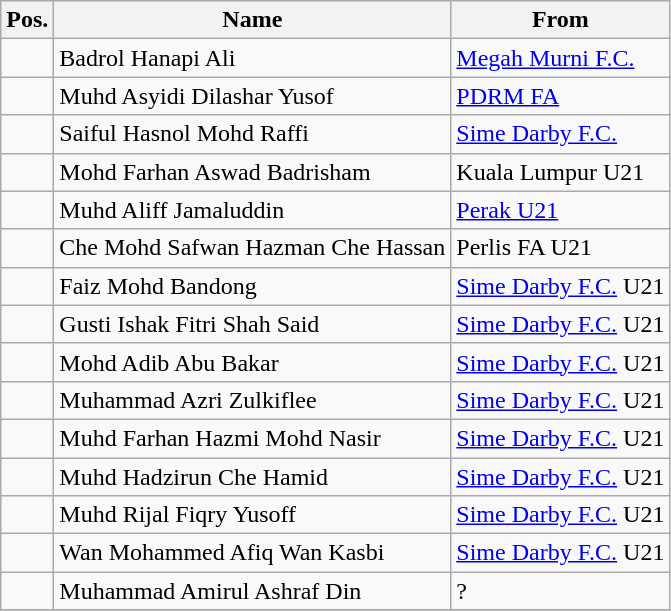<table class="wikitable sortable">
<tr>
<th style="background:;">Pos.</th>
<th style="background:;">Name</th>
<th style="background:;">From</th>
</tr>
<tr>
<td></td>
<td> Badrol Hanapi Ali</td>
<td> <a href='#'>Megah Murni F.C.</a></td>
</tr>
<tr>
<td></td>
<td> Muhd Asyidi Dilashar Yusof</td>
<td> <a href='#'>PDRM FA</a></td>
</tr>
<tr>
<td></td>
<td> Saiful Hasnol Mohd Raffi</td>
<td> <a href='#'>Sime Darby F.C.</a></td>
</tr>
<tr>
<td></td>
<td> Mohd Farhan Aswad Badrisham</td>
<td> Kuala Lumpur U21</td>
</tr>
<tr>
<td></td>
<td> Muhd Aliff Jamaluddin</td>
<td> <a href='#'>Perak U21</a></td>
</tr>
<tr>
<td></td>
<td> Che Mohd Safwan Hazman Che Hassan</td>
<td> Perlis FA U21</td>
</tr>
<tr>
<td></td>
<td> Faiz Mohd Bandong</td>
<td> <a href='#'>Sime Darby F.C.</a> U21</td>
</tr>
<tr>
<td></td>
<td> Gusti Ishak Fitri Shah Said</td>
<td> <a href='#'>Sime Darby F.C.</a> U21</td>
</tr>
<tr>
<td></td>
<td> Mohd Adib Abu Bakar</td>
<td> <a href='#'>Sime Darby F.C.</a> U21</td>
</tr>
<tr>
<td></td>
<td> Muhammad Azri Zulkiflee</td>
<td> <a href='#'>Sime Darby F.C.</a> U21</td>
</tr>
<tr>
<td></td>
<td> Muhd Farhan Hazmi Mohd Nasir</td>
<td> <a href='#'>Sime Darby F.C.</a> U21</td>
</tr>
<tr>
<td></td>
<td> Muhd Hadzirun Che Hamid</td>
<td> <a href='#'>Sime Darby F.C.</a> U21</td>
</tr>
<tr>
<td></td>
<td> Muhd Rijal Fiqry Yusoff</td>
<td> <a href='#'>Sime Darby F.C.</a> U21</td>
</tr>
<tr>
<td></td>
<td> Wan Mohammed Afiq Wan Kasbi</td>
<td> <a href='#'>Sime Darby F.C.</a> U21</td>
</tr>
<tr>
<td></td>
<td> Muhammad Amirul Ashraf Din</td>
<td>?</td>
</tr>
<tr>
</tr>
</table>
